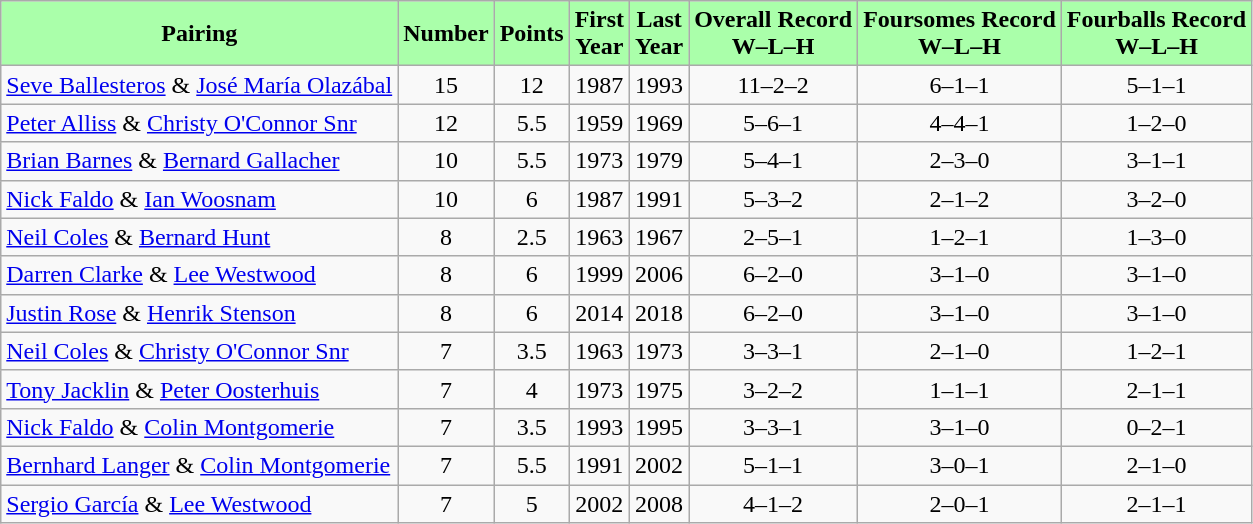<table class="wikitable" style="text-align:center">
<tr style="background:#aaffaa;">
<td><strong>Pairing</strong></td>
<td><strong>Number</strong></td>
<td><strong>Points</strong></td>
<td><strong>First<br>Year</strong></td>
<td><strong>Last<br>Year</strong></td>
<td><strong>Overall Record<br>W–L–H</strong></td>
<td><strong>Foursomes Record<br>W–L–H</strong></td>
<td><strong>Fourballs Record<br>W–L–H</strong></td>
</tr>
<tr>
<td align=left><a href='#'>Seve Ballesteros</a> & <a href='#'>José María Olazábal</a></td>
<td>15</td>
<td>12</td>
<td>1987</td>
<td>1993</td>
<td>11–2–2</td>
<td>6–1–1</td>
<td>5–1–1</td>
</tr>
<tr>
<td align=left><a href='#'>Peter Alliss</a> & <a href='#'>Christy O'Connor Snr</a></td>
<td>12</td>
<td>5.5</td>
<td>1959</td>
<td>1969</td>
<td>5–6–1</td>
<td>4–4–1</td>
<td>1–2–0</td>
</tr>
<tr>
<td align=left><a href='#'>Brian Barnes</a> & <a href='#'>Bernard Gallacher</a></td>
<td>10</td>
<td>5.5</td>
<td>1973</td>
<td>1979</td>
<td>5–4–1</td>
<td>2–3–0</td>
<td>3–1–1</td>
</tr>
<tr>
<td align=left><a href='#'>Nick Faldo</a> & <a href='#'>Ian Woosnam</a></td>
<td>10</td>
<td>6</td>
<td>1987</td>
<td>1991</td>
<td>5–3–2</td>
<td>2–1–2</td>
<td>3–2–0</td>
</tr>
<tr>
<td align=left><a href='#'>Neil Coles</a> & <a href='#'>Bernard Hunt</a></td>
<td>8</td>
<td>2.5</td>
<td>1963</td>
<td>1967</td>
<td>2–5–1</td>
<td>1–2–1</td>
<td>1–3–0</td>
</tr>
<tr>
<td align=left><a href='#'>Darren Clarke</a> & <a href='#'>Lee Westwood</a></td>
<td>8</td>
<td>6</td>
<td>1999</td>
<td>2006</td>
<td>6–2–0</td>
<td>3–1–0</td>
<td>3–1–0</td>
</tr>
<tr>
<td align=left><a href='#'>Justin Rose</a> & <a href='#'>Henrik Stenson</a></td>
<td>8</td>
<td>6</td>
<td>2014</td>
<td>2018</td>
<td>6–2–0</td>
<td>3–1–0</td>
<td>3–1–0</td>
</tr>
<tr>
<td align=left><a href='#'>Neil Coles</a> & <a href='#'>Christy O'Connor Snr</a></td>
<td>7</td>
<td>3.5</td>
<td>1963</td>
<td>1973</td>
<td>3–3–1</td>
<td>2–1–0</td>
<td>1–2–1</td>
</tr>
<tr>
<td align=left><a href='#'>Tony Jacklin</a> & <a href='#'>Peter Oosterhuis</a></td>
<td>7</td>
<td>4</td>
<td>1973</td>
<td>1975</td>
<td>3–2–2</td>
<td>1–1–1</td>
<td>2–1–1</td>
</tr>
<tr>
<td align=left><a href='#'>Nick Faldo</a> & <a href='#'>Colin Montgomerie</a></td>
<td>7</td>
<td>3.5</td>
<td>1993</td>
<td>1995</td>
<td>3–3–1</td>
<td>3–1–0</td>
<td>0–2–1</td>
</tr>
<tr>
<td align=left><a href='#'>Bernhard Langer</a> & <a href='#'>Colin Montgomerie</a></td>
<td>7</td>
<td>5.5</td>
<td>1991</td>
<td>2002</td>
<td>5–1–1</td>
<td>3–0–1</td>
<td>2–1–0</td>
</tr>
<tr>
<td align=left><a href='#'>Sergio García</a> & <a href='#'>Lee Westwood</a></td>
<td>7</td>
<td>5</td>
<td>2002</td>
<td>2008</td>
<td>4–1–2</td>
<td>2–0–1</td>
<td>2–1–1</td>
</tr>
</table>
